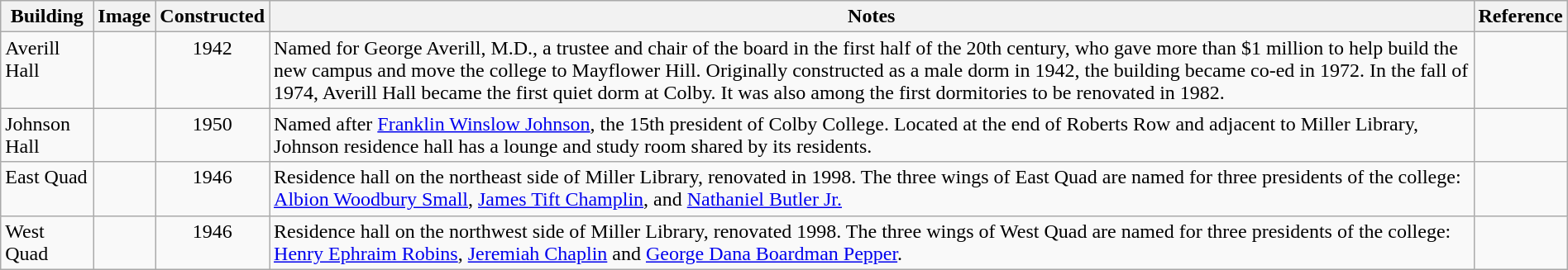<table class="wikitable sortable" style="width:100%">
<tr>
<th style="width:*;">Building</th>
<th style="width:*;" class="unsortable">Image</th>
<th style="width:*;">Constructed</th>
<th style="width:*;" class="unsortable">Notes</th>
<th wdith="*" class="unsortable">Reference</th>
</tr>
<tr valign="top">
<td>Averill Hall</td>
<td style="text-align:center;"></td>
<td style="text-align:center;">1942</td>
<td>Named for George Averill, M.D., a trustee and chair of the board in the first half of the 20th century, who gave more than $1 million to help build the new campus and move the college to Mayflower Hill. Originally constructed as a male dorm in 1942, the building became co-ed in 1972. In the fall of 1974, Averill Hall became the first quiet dorm at Colby. It was also among the first dormitories to be renovated in 1982.</td>
<td style="text-align:center;"></td>
</tr>
<tr valign="top">
<td>Johnson Hall</td>
<td style="text-align:center;"></td>
<td style="text-align:center;">1950</td>
<td>Named after <a href='#'>Franklin Winslow Johnson</a>, the 15th president of Colby College. Located at the end of Roberts Row and adjacent to Miller Library, Johnson residence hall has a lounge and study room shared by its residents.</td>
<td style="text-align:center;"></td>
</tr>
<tr valign="top">
<td>East Quad</td>
<td style="text-align:center;"></td>
<td style="text-align:center;">1946</td>
<td>Residence hall on the northeast side of Miller Library, renovated in 1998. The three wings of East Quad are named for three presidents of the college: <a href='#'>Albion Woodbury Small</a>, <a href='#'>James Tift Champlin</a>, and <a href='#'>Nathaniel Butler Jr.</a></td>
<td style="text-align:center;"></td>
</tr>
<tr valign="top">
<td>West Quad</td>
<td style="text-align:center;"></td>
<td style="text-align:center;">1946</td>
<td>Residence hall on the northwest side of Miller Library, renovated 1998. The three wings of West Quad are named for three presidents of the college: <a href='#'>Henry Ephraim Robins</a>, <a href='#'>Jeremiah Chaplin</a> and <a href='#'>George Dana Boardman Pepper</a>.</td>
<td style="text-align:center;"></td>
</tr>
</table>
